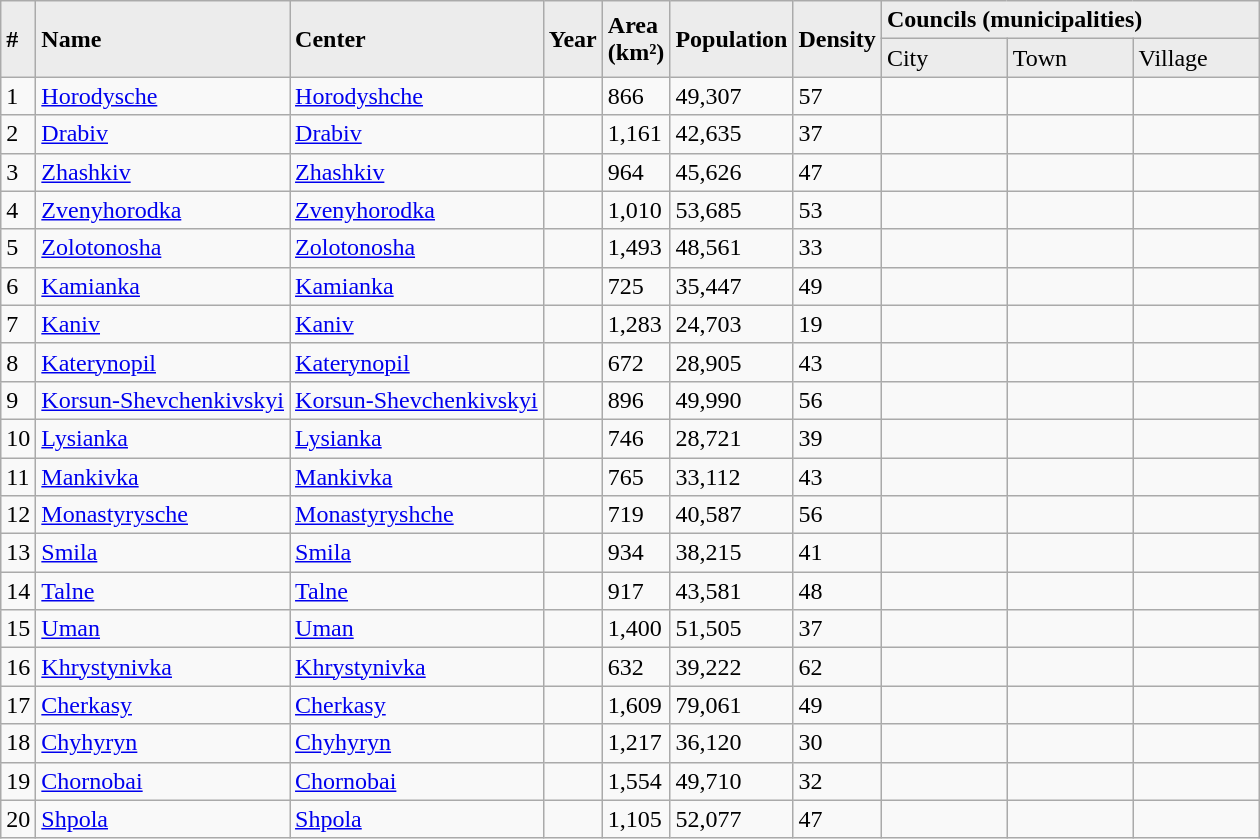<table class="wikitable">
<tr bgcolor="#ECECEC">
<td rowspan=2><strong>#</strong></td>
<td rowspan=2><strong>Name</strong></td>
<td rowspan=2><strong>Center</strong></td>
<td rowspan=2><strong>Year</strong></td>
<td rowspan=2><strong>Area<br>(km²)</strong></td>
<td rowspan=2><strong>Population</strong></td>
<td rowspan=2><strong>Density</strong></td>
<td colspan=3><strong>Councils (municipalities)</strong></td>
</tr>
<tr bgcolor="#ECECEC">
<td width=10%>City</td>
<td width=10%>Town</td>
<td width=10%>Village</td>
</tr>
<tr>
<td>1</td>
<td><a href='#'>Horodysche</a></td>
<td><a href='#'>Horodyshche</a></td>
<td></td>
<td>866</td>
<td>49,307</td>
<td>57</td>
<td></td>
<td></td>
<td></td>
</tr>
<tr>
<td>2</td>
<td><a href='#'>Drabiv</a></td>
<td><a href='#'>Drabiv</a></td>
<td></td>
<td>1,161</td>
<td>42,635</td>
<td>37</td>
<td></td>
<td></td>
<td></td>
</tr>
<tr>
<td>3</td>
<td><a href='#'>Zhashkiv</a></td>
<td><a href='#'>Zhashkiv</a></td>
<td></td>
<td>964</td>
<td>45,626</td>
<td>47</td>
<td></td>
<td></td>
<td></td>
</tr>
<tr>
<td>4</td>
<td><a href='#'>Zvenyhorodka</a></td>
<td><a href='#'>Zvenyhorodka</a></td>
<td></td>
<td>1,010</td>
<td>53,685</td>
<td>53</td>
<td></td>
<td></td>
<td></td>
</tr>
<tr>
<td>5</td>
<td><a href='#'>Zolotonosha</a></td>
<td><a href='#'>Zolotonosha</a></td>
<td></td>
<td>1,493</td>
<td>48,561</td>
<td>33</td>
<td></td>
<td></td>
<td></td>
</tr>
<tr>
<td>6</td>
<td><a href='#'>Kamianka</a></td>
<td><a href='#'>Kamianka</a></td>
<td></td>
<td>725</td>
<td>35,447</td>
<td>49</td>
<td></td>
<td></td>
<td></td>
</tr>
<tr>
<td>7</td>
<td><a href='#'>Kaniv</a></td>
<td><a href='#'>Kaniv</a></td>
<td></td>
<td>1,283</td>
<td>24,703</td>
<td>19</td>
<td></td>
<td></td>
<td></td>
</tr>
<tr>
<td>8</td>
<td><a href='#'>Katerynopil</a></td>
<td><a href='#'>Katerynopil</a></td>
<td></td>
<td>672</td>
<td>28,905</td>
<td>43</td>
<td></td>
<td></td>
<td></td>
</tr>
<tr>
<td>9</td>
<td><a href='#'>Korsun-Shevchenkivskyi</a></td>
<td><a href='#'>Korsun-Shevchenkivskyi</a></td>
<td></td>
<td>896</td>
<td>49,990</td>
<td>56</td>
<td></td>
<td></td>
<td></td>
</tr>
<tr>
<td>10</td>
<td><a href='#'>Lysianka</a></td>
<td><a href='#'>Lysianka</a></td>
<td></td>
<td>746</td>
<td>28,721</td>
<td>39</td>
<td></td>
<td></td>
<td></td>
</tr>
<tr>
<td>11</td>
<td><a href='#'>Mankivka</a></td>
<td><a href='#'>Mankivka</a></td>
<td></td>
<td>765</td>
<td>33,112</td>
<td>43</td>
<td></td>
<td></td>
<td></td>
</tr>
<tr>
<td>12</td>
<td><a href='#'>Monastyrysche</a></td>
<td><a href='#'>Monastyryshche</a></td>
<td></td>
<td>719</td>
<td>40,587</td>
<td>56</td>
<td></td>
<td></td>
<td></td>
</tr>
<tr>
<td>13</td>
<td><a href='#'>Smila</a></td>
<td><a href='#'>Smila</a></td>
<td></td>
<td>934</td>
<td>38,215</td>
<td>41</td>
<td></td>
<td></td>
<td></td>
</tr>
<tr>
<td>14</td>
<td><a href='#'>Talne</a></td>
<td><a href='#'>Talne</a></td>
<td></td>
<td>917</td>
<td>43,581</td>
<td>48</td>
<td></td>
<td></td>
<td></td>
</tr>
<tr>
<td>15</td>
<td><a href='#'>Uman</a></td>
<td><a href='#'>Uman</a></td>
<td></td>
<td>1,400</td>
<td>51,505</td>
<td>37</td>
<td></td>
<td></td>
<td></td>
</tr>
<tr>
<td>16</td>
<td><a href='#'>Khrystynivka</a></td>
<td><a href='#'>Khrystynivka</a></td>
<td></td>
<td>632</td>
<td>39,222</td>
<td>62</td>
<td></td>
<td></td>
<td></td>
</tr>
<tr>
<td>17</td>
<td><a href='#'>Cherkasy</a></td>
<td><a href='#'>Cherkasy</a></td>
<td></td>
<td>1,609</td>
<td>79,061</td>
<td>49</td>
<td></td>
<td></td>
<td></td>
</tr>
<tr>
<td>18</td>
<td><a href='#'>Chyhyryn</a></td>
<td><a href='#'>Chyhyryn</a></td>
<td></td>
<td>1,217</td>
<td>36,120</td>
<td>30</td>
<td></td>
<td></td>
<td></td>
</tr>
<tr>
<td>19</td>
<td><a href='#'>Chornobai</a></td>
<td><a href='#'>Chornobai</a></td>
<td></td>
<td>1,554</td>
<td>49,710</td>
<td>32</td>
<td></td>
<td></td>
<td></td>
</tr>
<tr>
<td>20</td>
<td><a href='#'>Shpola</a></td>
<td><a href='#'>Shpola</a></td>
<td></td>
<td>1,105</td>
<td>52,077</td>
<td>47</td>
<td></td>
<td></td>
<td></td>
</tr>
</table>
